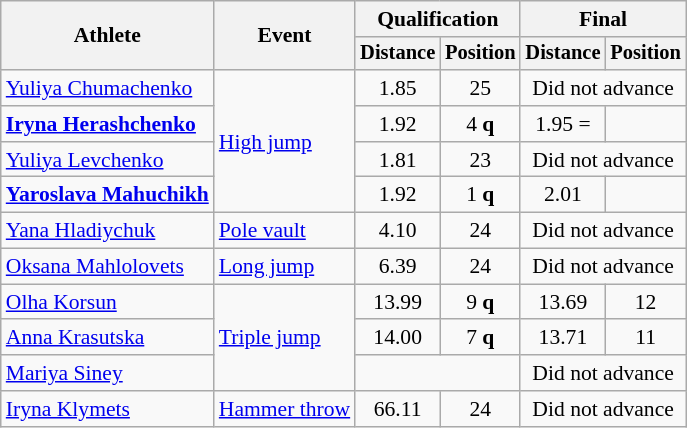<table class=wikitable style=font-size:90%>
<tr>
<th rowspan=2>Athlete</th>
<th rowspan=2>Event</th>
<th colspan=2>Qualification</th>
<th colspan=2>Final</th>
</tr>
<tr style=font-size:95%>
<th>Distance</th>
<th>Position</th>
<th>Distance</th>
<th>Position</th>
</tr>
<tr align=center>
<td align=left><a href='#'>Yuliya Chumachenko</a></td>
<td align=left rowspan=4><a href='#'>High jump</a></td>
<td>1.85</td>
<td>25</td>
<td colspan=2>Did not advance</td>
</tr>
<tr align=center>
<td align=left><strong><a href='#'>Iryna Herashchenko</a></strong></td>
<td>1.92</td>
<td>4 <strong>q</strong></td>
<td>1.95 =</td>
<td></td>
</tr>
<tr align=center>
<td align=left><a href='#'>Yuliya Levchenko</a></td>
<td>1.81</td>
<td>23</td>
<td colspan=2>Did not advance</td>
</tr>
<tr align=center>
<td align=left><strong><a href='#'>Yaroslava Mahuchikh</a></strong></td>
<td>1.92</td>
<td>1  <strong>q</strong></td>
<td>2.01</td>
<td></td>
</tr>
<tr align=center>
<td align=left><a href='#'>Yana Hladiychuk</a></td>
<td align=left><a href='#'>Pole vault</a></td>
<td>4.10</td>
<td>24</td>
<td colspan=2>Did not advance</td>
</tr>
<tr align=center>
<td align=left><a href='#'>Oksana Mahlolovets</a></td>
<td align=left><a href='#'>Long jump</a></td>
<td>6.39</td>
<td>24</td>
<td colspan=2>Did not advance</td>
</tr>
<tr align=center>
<td align=left><a href='#'>Olha Korsun</a></td>
<td align=left rowspan=3><a href='#'>Triple jump</a></td>
<td>13.99</td>
<td>9 <strong>q</strong></td>
<td>13.69</td>
<td>12</td>
</tr>
<tr align=center>
<td align=left><a href='#'>Anna Krasutska</a></td>
<td>14.00</td>
<td>7 <strong>q</strong></td>
<td>13.71</td>
<td>11</td>
</tr>
<tr align=center>
<td align=left><a href='#'>Mariya Siney</a></td>
<td colspan=2></td>
<td colspan=2>Did not advance</td>
</tr>
<tr align=center>
<td align=left><a href='#'>Iryna Klymets</a></td>
<td align=left><a href='#'>Hammer throw</a></td>
<td>66.11</td>
<td>24</td>
<td colspan=2>Did not advance</td>
</tr>
</table>
